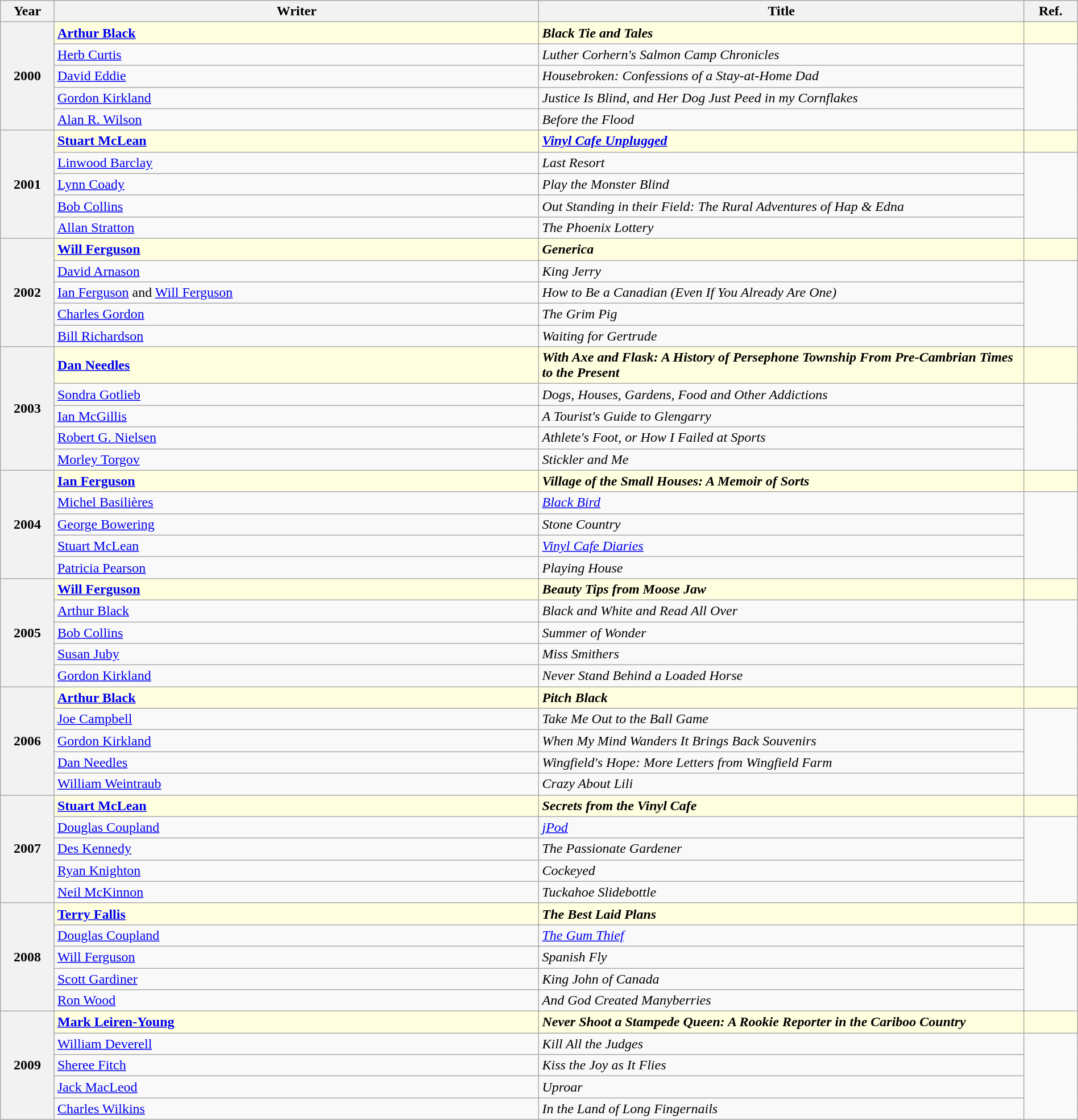<table class="wikitable" style="width:100%;">
<tr>
<th width=5%>Year</th>
<th width=45%>Writer</th>
<th width=45%>Title</th>
<th width=5%>Ref.</th>
</tr>
<tr>
<th rowspan="5">2000</th>
<td style="background:lightyellow;"><strong><a href='#'>Arthur Black</a></strong></td>
<td style="background:lightyellow;"><strong><em>Black Tie and Tales</em></strong></td>
<td style="background:lightyellow;"></td>
</tr>
<tr>
<td><a href='#'>Herb Curtis</a></td>
<td><em>Luther Corhern's Salmon Camp Chronicles</em></td>
<td rowspan=4></td>
</tr>
<tr>
<td><a href='#'>David Eddie</a></td>
<td><em>Housebroken: Confessions of a Stay-at-Home Dad</em></td>
</tr>
<tr>
<td><a href='#'>Gordon Kirkland</a></td>
<td><em>Justice Is Blind, and Her Dog Just Peed in my Cornflakes</em></td>
</tr>
<tr>
<td><a href='#'>Alan R. Wilson</a></td>
<td><em>Before the Flood</em></td>
</tr>
<tr>
<th rowspan="5">2001</th>
<td style="background:lightyellow;"><strong><a href='#'>Stuart McLean</a></strong></td>
<td style="background:lightyellow;"><strong><em><a href='#'>Vinyl Cafe Unplugged</a></em></strong></td>
<td style="background:lightyellow;"></td>
</tr>
<tr>
<td><a href='#'>Linwood Barclay</a></td>
<td><em>Last Resort</em></td>
<td rowspan=4></td>
</tr>
<tr>
<td><a href='#'>Lynn Coady</a></td>
<td><em>Play the Monster Blind</em></td>
</tr>
<tr>
<td><a href='#'>Bob Collins</a></td>
<td><em>Out Standing in their Field: The Rural Adventures of Hap & Edna</em></td>
</tr>
<tr>
<td><a href='#'>Allan Stratton</a></td>
<td><em>The Phoenix Lottery</em></td>
</tr>
<tr>
<th rowspan="5">2002</th>
<td style="background:lightyellow;"><strong><a href='#'>Will Ferguson</a></strong></td>
<td style="background:lightyellow;"><strong><em>Generica</em></strong></td>
<td style="background:lightyellow;"></td>
</tr>
<tr>
<td><a href='#'>David Arnason</a></td>
<td><em>King Jerry</em></td>
<td rowspan=4></td>
</tr>
<tr>
<td><a href='#'>Ian Ferguson</a> and <a href='#'>Will Ferguson</a></td>
<td><em>How to Be a Canadian (Even If You Already Are One)</em></td>
</tr>
<tr>
<td><a href='#'>Charles Gordon</a></td>
<td><em>The Grim Pig</em></td>
</tr>
<tr>
<td><a href='#'>Bill Richardson</a></td>
<td><em>Waiting for Gertrude</em></td>
</tr>
<tr>
<th rowspan="5">2003</th>
<td style="background:lightyellow;"><strong><a href='#'>Dan Needles</a></strong></td>
<td style="background:lightyellow;"><strong><em>With Axe and Flask: A History of Persephone Township From Pre-Cambrian Times to the Present</em></strong></td>
<td style="background:lightyellow;"></td>
</tr>
<tr>
<td><a href='#'>Sondra Gotlieb</a></td>
<td><em>Dogs, Houses, Gardens, Food and Other Addictions</em></td>
<td rowspan=4></td>
</tr>
<tr>
<td><a href='#'>Ian McGillis</a></td>
<td><em>A Tourist's Guide to Glengarry</em></td>
</tr>
<tr>
<td><a href='#'>Robert G. Nielsen</a></td>
<td><em>Athlete's Foot, or How I Failed at Sports</em></td>
</tr>
<tr>
<td><a href='#'>Morley Torgov</a></td>
<td><em>Stickler and Me</em></td>
</tr>
<tr>
<th rowspan="5">2004</th>
<td style="background:lightyellow;"><strong><a href='#'>Ian Ferguson</a></strong></td>
<td style="background:lightyellow;"><strong><em>Village of the Small Houses: A Memoir of Sorts</em></strong></td>
<td style="background:lightyellow;"></td>
</tr>
<tr>
<td><a href='#'>Michel Basilières</a></td>
<td><em><a href='#'>Black Bird</a></em></td>
<td rowspan=4></td>
</tr>
<tr>
<td><a href='#'>George Bowering</a></td>
<td><em>Stone Country</em></td>
</tr>
<tr>
<td><a href='#'>Stuart McLean</a></td>
<td><em><a href='#'>Vinyl Cafe Diaries</a></em></td>
</tr>
<tr>
<td><a href='#'>Patricia Pearson</a></td>
<td><em>Playing House</em></td>
</tr>
<tr>
<th rowspan="5">2005</th>
<td style="background:lightyellow;"><strong><a href='#'>Will Ferguson</a></strong></td>
<td style="background:lightyellow;"><strong><em>Beauty Tips from Moose Jaw</em></strong></td>
<td style="background:lightyellow;"></td>
</tr>
<tr>
<td><a href='#'>Arthur Black</a></td>
<td><em>Black and White and Read All Over</em></td>
<td rowspan=4></td>
</tr>
<tr>
<td><a href='#'>Bob Collins</a></td>
<td><em>Summer of Wonder</em></td>
</tr>
<tr>
<td><a href='#'>Susan Juby</a></td>
<td><em>Miss Smithers</em></td>
</tr>
<tr>
<td><a href='#'>Gordon Kirkland</a></td>
<td><em>Never Stand Behind a Loaded Horse</em></td>
</tr>
<tr>
<th rowspan="5">2006</th>
<td style="background:lightyellow;"><strong><a href='#'>Arthur Black</a></strong></td>
<td style="background:lightyellow;"><strong><em>Pitch Black</em></strong></td>
<td style="background:lightyellow;"></td>
</tr>
<tr>
<td><a href='#'>Joe Campbell</a></td>
<td><em>Take Me Out to the Ball Game</em></td>
<td rowspan=4></td>
</tr>
<tr>
<td><a href='#'>Gordon Kirkland</a></td>
<td><em>When My Mind Wanders It Brings Back Souvenirs</em></td>
</tr>
<tr>
<td><a href='#'>Dan Needles</a></td>
<td><em>Wingfield's Hope: More Letters from Wingfield Farm</em></td>
</tr>
<tr>
<td><a href='#'>William Weintraub</a></td>
<td><em>Crazy About Lili</em></td>
</tr>
<tr>
<th rowspan="5">2007</th>
<td style="background:lightyellow;"><strong><a href='#'>Stuart McLean</a></strong></td>
<td style="background:lightyellow;"><strong><em>Secrets from the Vinyl Cafe</em></strong></td>
<td style="background:lightyellow;"></td>
</tr>
<tr>
<td><a href='#'>Douglas Coupland</a></td>
<td><em><a href='#'>jPod</a></em></td>
<td rowspan=4></td>
</tr>
<tr>
<td><a href='#'>Des Kennedy</a></td>
<td><em>The Passionate Gardener</em></td>
</tr>
<tr>
<td><a href='#'>Ryan Knighton</a></td>
<td><em>Cockeyed</em></td>
</tr>
<tr>
<td><a href='#'>Neil McKinnon</a></td>
<td><em>Tuckahoe Slidebottle</em></td>
</tr>
<tr>
<th rowspan="5">2008</th>
<td style="background:lightyellow;"><strong><a href='#'>Terry Fallis</a></strong></td>
<td style="background:lightyellow;"><strong><em>The Best Laid Plans</em></strong></td>
<td style="background:lightyellow;"></td>
</tr>
<tr>
<td><a href='#'>Douglas Coupland</a></td>
<td><em><a href='#'>The Gum Thief</a></em></td>
<td rowspan=4></td>
</tr>
<tr>
<td><a href='#'>Will Ferguson</a></td>
<td><em>Spanish Fly</em></td>
</tr>
<tr>
<td><a href='#'>Scott Gardiner</a></td>
<td><em>King John of Canada</em></td>
</tr>
<tr>
<td><a href='#'>Ron Wood</a></td>
<td><em>And God Created Manyberries</em></td>
</tr>
<tr>
<th rowspan="5">2009</th>
<td style="background:lightyellow;"><strong><a href='#'>Mark Leiren-Young</a></strong></td>
<td style="background:lightyellow;"><strong><em>Never Shoot a Stampede Queen: A Rookie Reporter in the Cariboo Country</em></strong></td>
<td style="background:lightyellow;"></td>
</tr>
<tr>
<td><a href='#'>William Deverell</a></td>
<td><em>Kill All the Judges</em></td>
<td rowspan=4></td>
</tr>
<tr>
<td><a href='#'>Sheree Fitch</a></td>
<td><em>Kiss the Joy as It Flies</em></td>
</tr>
<tr>
<td><a href='#'>Jack MacLeod</a></td>
<td><em>Uproar</em></td>
</tr>
<tr>
<td><a href='#'>Charles Wilkins</a></td>
<td><em>In the Land of Long Fingernails</em></td>
</tr>
</table>
